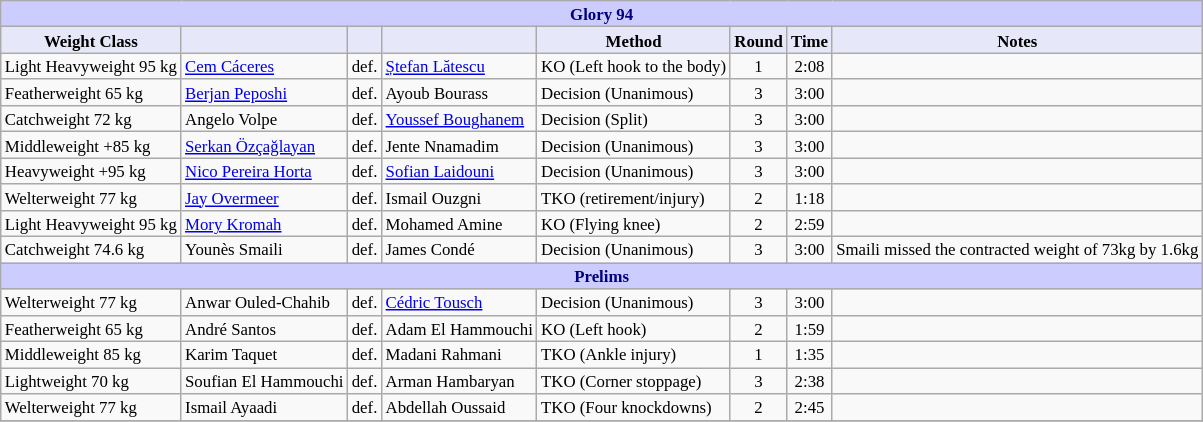<table class="wikitable" style="font-size: 70%;">
<tr>
<th colspan="8" style="background-color: #ccf; color: #000080; text-align: center;"><strong>Glory 94</strong></th>
</tr>
<tr>
<th colspan="1" style="background-color: #E6E8FA; color: #000000; text-align: center;">Weight Class</th>
<th colspan="1" style="background-color: #E6E8FA; color: #000000; text-align: center;"></th>
<th colspan="1" style="background-color: #E6E8FA; color: #000000; text-align: center;"></th>
<th colspan="1" style="background-color: #E6E8FA; color: #000000; text-align: center;"></th>
<th colspan="1" style="background-color: #E6E8FA; color: #000000; text-align: center;">Method</th>
<th colspan="1" style="background-color: #E6E8FA; color: #000000; text-align: center;">Round</th>
<th colspan="1" style="background-color: #E6E8FA; color: #000000; text-align: center;">Time</th>
<th colspan="1" style="background-color: #E6E8FA; color: #000000; text-align: center;">Notes</th>
</tr>
<tr>
<td>Light Heavyweight 95 kg</td>
<td> <a href='#'>Cem Cáceres</a></td>
<td align=center>def.</td>
<td> <a href='#'>Ștefan Lătescu</a></td>
<td>KO (Left hook to the body)</td>
<td align=center>1</td>
<td align=center>2:08</td>
<td></td>
</tr>
<tr>
<td>Featherweight 65 kg</td>
<td> <a href='#'>Berjan Peposhi</a></td>
<td align=center>def.</td>
<td> Ayoub Bourass</td>
<td>Decision (Unanimous)</td>
<td align=center>3</td>
<td align=center>3:00</td>
<td></td>
</tr>
<tr>
<td>Catchweight 72 kg</td>
<td> Angelo Volpe</td>
<td align=center>def.</td>
<td> <a href='#'>Youssef Boughanem</a></td>
<td>Decision (Split)</td>
<td align=center>3</td>
<td align=center>3:00</td>
<td></td>
</tr>
<tr>
<td>Middleweight +85 kg</td>
<td> <a href='#'>Serkan Özçağlayan</a></td>
<td align=center>def.</td>
<td> Jente Nnamadim</td>
<td>Decision (Unanimous)</td>
<td align=center>3</td>
<td align=center>3:00</td>
<td></td>
</tr>
<tr>
<td>Heavyweight +95 kg</td>
<td> <a href='#'>Nico Pereira Horta</a></td>
<td align=center>def.</td>
<td> <a href='#'>Sofian Laidouni</a></td>
<td>Decision (Unanimous)</td>
<td align=center>3</td>
<td align=center>3:00</td>
<td></td>
</tr>
<tr>
<td>Welterweight 77 kg</td>
<td> <a href='#'>Jay Overmeer</a></td>
<td align=center>def.</td>
<td> Ismail Ouzgni</td>
<td>TKO (retirement/injury)</td>
<td align=center>2</td>
<td align=center>1:18</td>
<td></td>
</tr>
<tr>
<td>Light Heavyweight 95 kg</td>
<td> <a href='#'>Mory Kromah</a></td>
<td align=center>def.</td>
<td> Mohamed Amine</td>
<td>KO (Flying knee)</td>
<td align=center>2</td>
<td align=center>2:59</td>
<td></td>
</tr>
<tr>
<td>Catchweight 74.6 kg</td>
<td> Younès Smaili</td>
<td align=center>def.</td>
<td> James Condé</td>
<td>Decision (Unanimous)</td>
<td align=center>3</td>
<td align=center>3:00</td>
<td>Smaili missed the contracted weight of 73kg by 1.6kg</td>
</tr>
<tr>
<th colspan="8" style="background-color: #ccf; color: #000080; text-align: center;"><strong>Prelims</strong></th>
</tr>
<tr>
<td>Welterweight 77 kg</td>
<td> Anwar Ouled-Chahib</td>
<td align=center>def.</td>
<td> <a href='#'>Cédric Tousch</a></td>
<td>Decision (Unanimous)</td>
<td align=center>3</td>
<td align=center>3:00</td>
<td></td>
</tr>
<tr>
<td>Featherweight 65 kg</td>
<td> André Santos</td>
<td align=center>def.</td>
<td> Adam El Hammouchi</td>
<td>KO (Left hook)</td>
<td align=center>2</td>
<td align=center>1:59</td>
<td></td>
</tr>
<tr>
<td>Middleweight 85 kg</td>
<td> Karim Taquet</td>
<td align=center>def.</td>
<td> Madani Rahmani</td>
<td>TKO (Ankle injury)</td>
<td align=center>1</td>
<td align=center>1:35</td>
<td></td>
</tr>
<tr>
<td>Lightweight 70 kg</td>
<td> Soufian El Hammouchi</td>
<td align=center>def.</td>
<td> Arman Hambaryan</td>
<td>TKO (Corner stoppage)</td>
<td align=center>3</td>
<td align=center>2:38</td>
<td></td>
</tr>
<tr>
<td>Welterweight 77 kg</td>
<td> Ismail Ayaadi</td>
<td align=center>def.</td>
<td> Abdellah Oussaid</td>
<td>TKO (Four knockdowns)</td>
<td align=center>2</td>
<td align=center>2:45</td>
<td></td>
</tr>
<tr>
</tr>
</table>
